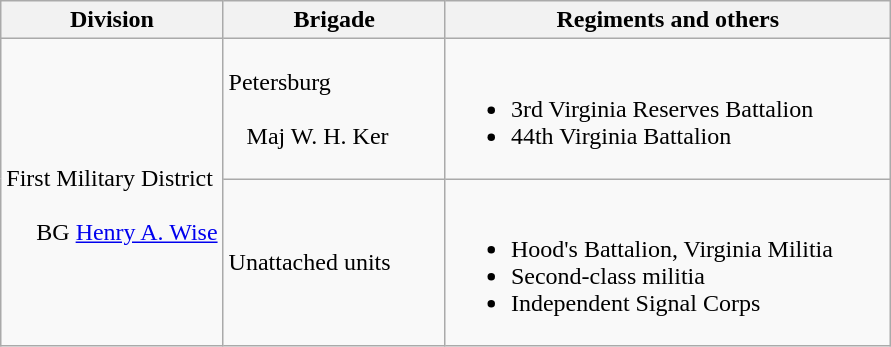<table class="wikitable">
<tr>
<th style="width:25%;">Division</th>
<th style="width:25%;">Brigade</th>
<th>Regiments and others</th>
</tr>
<tr>
<td rowspan=2><br>First Military District<br><br>    
BG <a href='#'>Henry A. Wise</a></td>
<td>Petersburg<br><br>  
Maj W. H. Ker</td>
<td><br><ul><li>3rd Virginia Reserves Battalion</li><li>44th Virginia Battalion</li></ul></td>
</tr>
<tr>
<td>Unattached units</td>
<td><br><ul><li>Hood's Battalion, Virginia Militia</li><li>Second-class militia</li><li>Independent Signal Corps</li></ul></td>
</tr>
</table>
